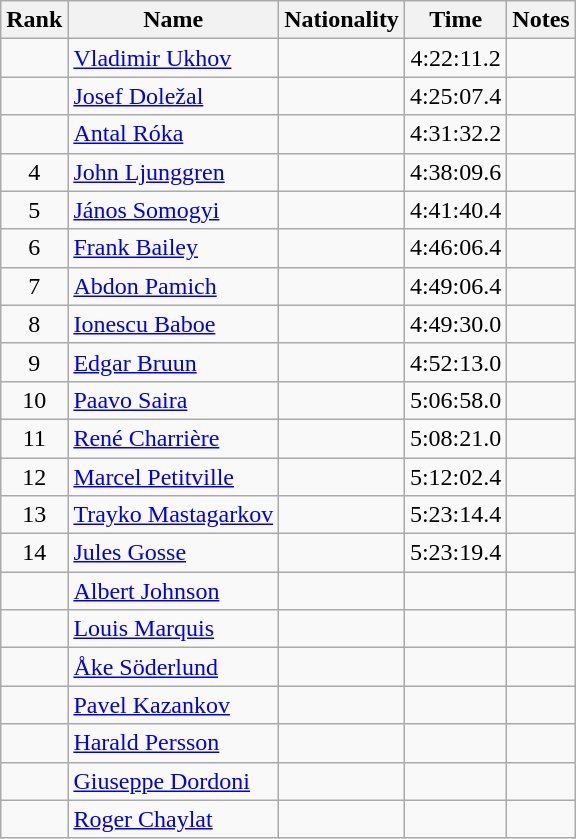<table class="wikitable sortable" style="text-align:center">
<tr>
<th>Rank</th>
<th>Name</th>
<th>Nationality</th>
<th>Time</th>
<th>Notes</th>
</tr>
<tr>
<td></td>
<td align=left><a href='#'>Vladimir Ukhov</a></td>
<td align=left></td>
<td>4:22:11.2</td>
<td></td>
</tr>
<tr>
<td></td>
<td align=left><a href='#'>Josef Doležal</a></td>
<td align=left></td>
<td>4:25:07.4</td>
<td></td>
</tr>
<tr>
<td></td>
<td align=left><a href='#'>Antal Róka</a></td>
<td align=left></td>
<td>4:31:32.2</td>
<td></td>
</tr>
<tr>
<td>4</td>
<td align=left><a href='#'>John Ljunggren</a></td>
<td align=left></td>
<td>4:38:09.6</td>
<td></td>
</tr>
<tr>
<td>5</td>
<td align=left><a href='#'>János Somogyi</a></td>
<td align=left></td>
<td>4:41:40.4</td>
<td></td>
</tr>
<tr>
<td>6</td>
<td align=left><a href='#'>Frank Bailey</a></td>
<td align=left></td>
<td>4:46:06.4</td>
<td></td>
</tr>
<tr>
<td>7</td>
<td align=left><a href='#'>Abdon Pamich</a></td>
<td align=left></td>
<td>4:49:06.4</td>
<td></td>
</tr>
<tr>
<td>8</td>
<td align=left><a href='#'>Ionescu Baboe</a></td>
<td align=left></td>
<td>4:49:30.0</td>
<td></td>
</tr>
<tr>
<td>9</td>
<td align=left><a href='#'>Edgar Bruun</a></td>
<td align=left></td>
<td>4:52:13.0</td>
<td></td>
</tr>
<tr>
<td>10</td>
<td align=left><a href='#'>Paavo Saira</a></td>
<td align=left></td>
<td>5:06:58.0</td>
<td></td>
</tr>
<tr>
<td>11</td>
<td align=left><a href='#'>René Charrière</a></td>
<td align=left></td>
<td>5:08:21.0</td>
<td></td>
</tr>
<tr>
<td>12</td>
<td align=left><a href='#'>Marcel Petitville</a></td>
<td align=left></td>
<td>5:12:02.4</td>
<td></td>
</tr>
<tr>
<td>13</td>
<td align=left><a href='#'>Trayko Mastagarkov</a></td>
<td align=left></td>
<td>5:23:14.4</td>
<td></td>
</tr>
<tr>
<td>14</td>
<td align=left><a href='#'>Jules Gosse</a></td>
<td align=left></td>
<td>5:23:19.4</td>
<td></td>
</tr>
<tr>
<td></td>
<td align=left><a href='#'>Albert Johnson</a></td>
<td align=left></td>
<td></td>
<td></td>
</tr>
<tr>
<td></td>
<td align=left><a href='#'>Louis Marquis</a></td>
<td align=left></td>
<td></td>
<td></td>
</tr>
<tr>
<td></td>
<td align=left><a href='#'>Åke Söderlund</a></td>
<td align=left></td>
<td></td>
<td></td>
</tr>
<tr>
<td></td>
<td align=left><a href='#'>Pavel Kazankov</a></td>
<td align=left></td>
<td></td>
<td></td>
</tr>
<tr>
<td></td>
<td align=left><a href='#'>Harald Persson</a></td>
<td align=left></td>
<td></td>
<td></td>
</tr>
<tr>
<td></td>
<td align=left><a href='#'>Giuseppe Dordoni</a></td>
<td align=left></td>
<td></td>
<td></td>
</tr>
<tr>
<td></td>
<td align=left><a href='#'>Roger Chaylat</a></td>
<td align=left></td>
<td></td>
<td></td>
</tr>
</table>
